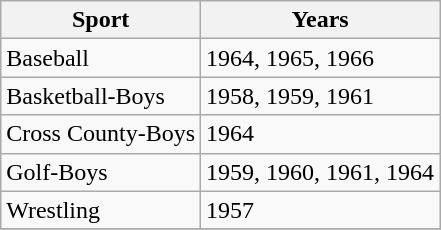<table class="wikitable">
<tr>
<th>Sport</th>
<th>Years</th>
</tr>
<tr>
<td>Baseball</td>
<td>1964, 1965, 1966</td>
</tr>
<tr>
<td>Basketball-Boys</td>
<td>1958, 1959, 1961</td>
</tr>
<tr>
<td>Cross County-Boys</td>
<td>1964</td>
</tr>
<tr>
<td>Golf-Boys</td>
<td>1959, 1960, 1961, 1964</td>
</tr>
<tr>
<td>Wrestling</td>
<td>1957</td>
</tr>
<tr>
</tr>
</table>
